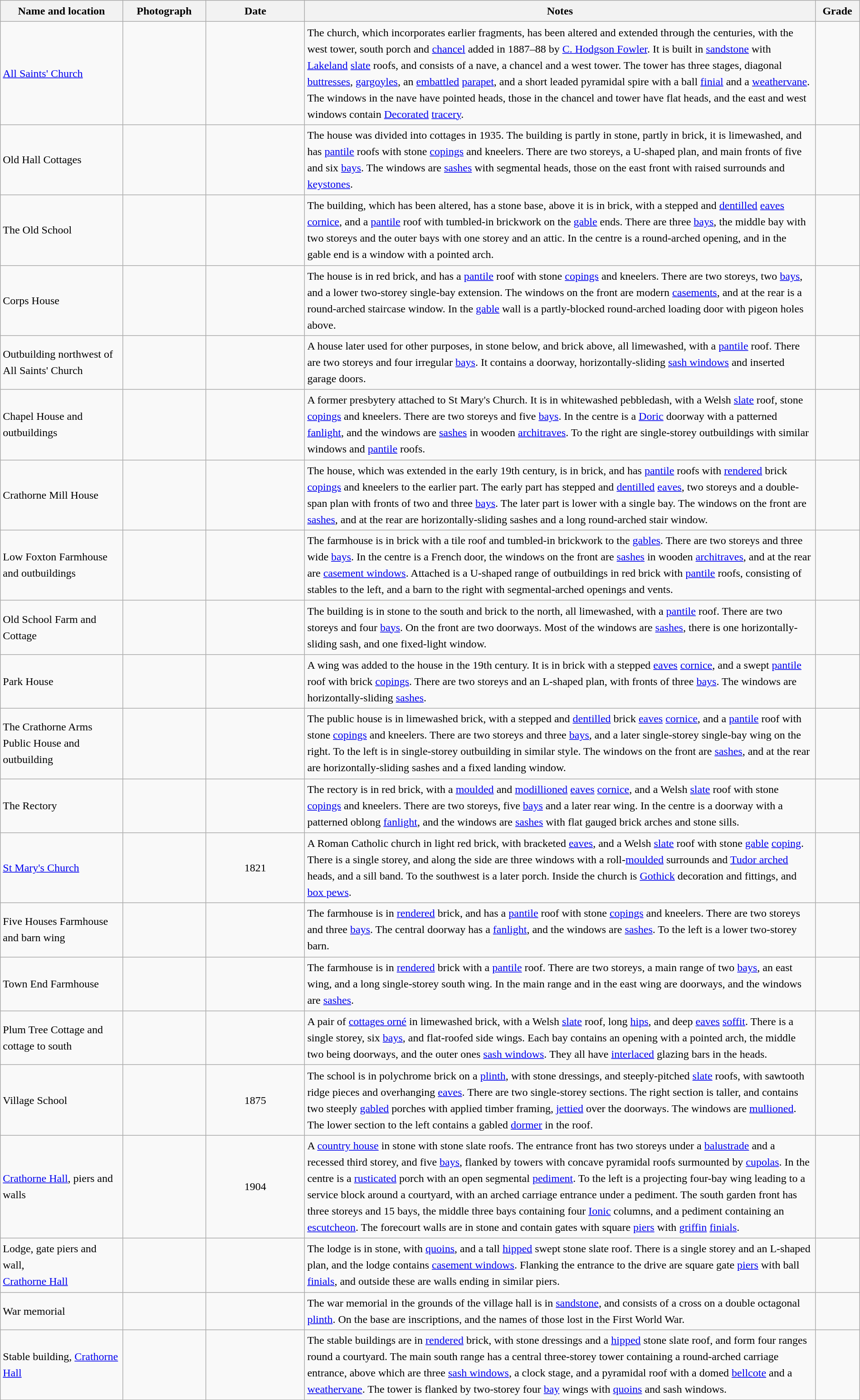<table class="wikitable sortable plainrowheaders" style="width:100%; border:0px; text-align:left; line-height:150%">
<tr>
<th scope="col"  style="width:150px">Name and location</th>
<th scope="col"  style="width:100px" class="unsortable">Photograph</th>
<th scope="col"  style="width:120px">Date</th>
<th scope="col"  style="width:650px" class="unsortable">Notes</th>
<th scope="col"  style="width:50px">Grade</th>
</tr>
<tr>
<td><a href='#'>All Saints' Church</a><br></td>
<td></td>
<td align="center"></td>
<td>The church, which incorporates earlier fragments, has been altered and extended through the centuries, with the west tower, south porch and <a href='#'>chancel</a> added in 1887–88 by <a href='#'>C. Hodgson Fowler</a>.  It is built in <a href='#'>sandstone</a> with <a href='#'>Lakeland</a> <a href='#'>slate</a> roofs, and consists of a nave, a chancel and a west tower.  The tower has three stages, diagonal <a href='#'>buttresses</a>, <a href='#'>gargoyles</a>, an <a href='#'>embattled</a> <a href='#'>parapet</a>, and a short leaded pyramidal spire with a ball <a href='#'>finial</a> and a <a href='#'>weathervane</a>.  The windows in the nave have pointed heads, those in the chancel and tower have flat heads, and the east and west windows contain <a href='#'>Decorated</a> <a href='#'>tracery</a>.</td>
<td align="center" ></td>
</tr>
<tr>
<td>Old Hall Cottages<br></td>
<td></td>
<td align="center"></td>
<td>The house was divided into cottages in 1935.  The building is partly in stone, partly in brick, it is limewashed, and has <a href='#'>pantile</a> roofs with stone <a href='#'>copings</a> and kneelers.  There are two storeys, a U-shaped plan, and main fronts of five and six <a href='#'>bays</a>.  The windows are <a href='#'>sashes</a> with segmental heads, those on the east front with raised surrounds and <a href='#'>keystones</a>.</td>
<td align="center" ></td>
</tr>
<tr>
<td>The Old School<br></td>
<td></td>
<td align="center"></td>
<td>The building, which has been altered, has a stone base, above it is in brick, with a stepped and <a href='#'>dentilled</a> <a href='#'>eaves</a> <a href='#'>cornice</a>, and a <a href='#'>pantile</a> roof with tumbled-in brickwork on the <a href='#'>gable</a> ends.  There are three <a href='#'>bays</a>, the middle bay with two storeys and the outer bays with one storey and an attic.  In the centre is a round-arched opening, and in the gable end is a window with a pointed arch.</td>
<td align="center" ></td>
</tr>
<tr>
<td>Corps House<br></td>
<td></td>
<td align="center"></td>
<td>The house is in red brick, and has a <a href='#'>pantile</a> roof with stone <a href='#'>copings</a> and kneelers.  There are two storeys, two <a href='#'>bays</a>, and a lower two-storey single-bay extension.  The windows on the front are modern <a href='#'>casements</a>, and at the rear is a round-arched staircase window.  In the <a href='#'>gable</a> wall is a partly-blocked round-arched loading door with pigeon holes above.</td>
<td align="center" ></td>
</tr>
<tr>
<td>Outbuilding northwest of All Saints' Church<br></td>
<td></td>
<td align="center"></td>
<td>A house later used for other purposes, in stone below, and brick above, all limewashed, with a <a href='#'>pantile</a> roof.  There are two storeys and four irregular <a href='#'>bays</a>.  It contains a doorway, horizontally-sliding <a href='#'>sash windows</a> and inserted garage doors.</td>
<td align="center" ></td>
</tr>
<tr>
<td>Chapel House and outbuildings<br></td>
<td></td>
<td align="center"></td>
<td>A former presbytery attached to St Mary's Church.  It is in whitewashed pebbledash, with a Welsh <a href='#'>slate</a> roof, stone <a href='#'>copings</a> and kneelers.  There are two storeys and five <a href='#'>bays</a>.  In the centre is a <a href='#'>Doric</a> doorway with a patterned <a href='#'>fanlight</a>, and the windows are <a href='#'>sashes</a> in wooden <a href='#'>architraves</a>.  To the right are single-storey outbuildings with similar windows and <a href='#'>pantile</a> roofs.</td>
<td align="center" ></td>
</tr>
<tr>
<td>Crathorne Mill House<br></td>
<td></td>
<td align="center"></td>
<td>The house, which was extended in the early 19th century, is in brick, and has <a href='#'>pantile</a> roofs with <a href='#'>rendered</a> brick <a href='#'>copings</a> and kneelers to the earlier part.  The early part has stepped and <a href='#'>dentilled</a> <a href='#'>eaves</a>, two storeys and a double-span plan with fronts of two and three <a href='#'>bays</a>.  The later part is lower with a single bay.  The windows on the front are <a href='#'>sashes</a>, and at the rear are horizontally-sliding sashes and a long round-arched stair window.</td>
<td align="center" ></td>
</tr>
<tr>
<td>Low Foxton Farmhouse and outbuildings<br></td>
<td></td>
<td align="center"></td>
<td>The farmhouse is in brick with a tile roof and tumbled-in brickwork to the <a href='#'>gables</a>.  There are two storeys and three wide <a href='#'>bays</a>.  In the centre is a French door, the windows on the front are <a href='#'>sashes</a> in wooden <a href='#'>architraves</a>, and at the rear are <a href='#'>casement windows</a>.  Attached is a U-shaped range of outbuildings in red brick with <a href='#'>pantile</a> roofs, consisting of stables to the left, and a barn to the right with segmental-arched openings and vents.</td>
<td align="center" ></td>
</tr>
<tr>
<td>Old School Farm and Cottage<br></td>
<td></td>
<td align="center"></td>
<td>The building is in stone to the south and brick to the north, all limewashed, with a <a href='#'>pantile</a> roof.  There are two storeys and four <a href='#'>bays</a>.  On the front are two doorways.  Most of the windows are <a href='#'>sashes</a>, there is one horizontally-sliding sash, and one fixed-light window.</td>
<td align="center" ></td>
</tr>
<tr>
<td>Park House<br></td>
<td></td>
<td align="center"></td>
<td>A wing was added to the house in the 19th century.  It is in brick with a stepped <a href='#'>eaves</a> <a href='#'>cornice</a>, and a swept <a href='#'>pantile</a> roof with brick <a href='#'>copings</a>.  There are two storeys and an L-shaped plan, with fronts of three <a href='#'>bays</a>.  The windows are horizontally-sliding <a href='#'>sashes</a>.</td>
<td align="center" ></td>
</tr>
<tr>
<td>The Crathorne Arms Public House and outbuilding<br></td>
<td></td>
<td align="center"></td>
<td>The public house is in limewashed brick, with a stepped and <a href='#'>dentilled</a> brick <a href='#'>eaves</a> <a href='#'>cornice</a>, and a <a href='#'>pantile</a> roof with stone <a href='#'>copings</a> and kneelers.  There are two storeys and three <a href='#'>bays</a>, and a later single-storey single-bay wing on the right.  To the left is in single-storey outbuilding in similar style.  The windows on the front are <a href='#'>sashes</a>, and at the rear are horizontally-sliding sashes and a fixed landing window.</td>
<td align="center" ></td>
</tr>
<tr>
<td>The Rectory<br></td>
<td></td>
<td align="center"></td>
<td>The rectory is in red brick, with a <a href='#'>moulded</a> and <a href='#'>modillioned</a> <a href='#'>eaves</a> <a href='#'>cornice</a>, and a Welsh <a href='#'>slate</a> roof with stone <a href='#'>copings</a> and kneelers.  There are two storeys, five <a href='#'>bays</a> and a later rear wing.  In the centre is a doorway with a patterned oblong <a href='#'>fanlight</a>, and the windows are <a href='#'>sashes</a> with flat gauged brick arches and stone sills.</td>
<td align="center" ></td>
</tr>
<tr>
<td><a href='#'>St Mary's Church</a><br></td>
<td></td>
<td align="center">1821</td>
<td>A Roman Catholic church in light red brick, with bracketed <a href='#'>eaves</a>, and a Welsh <a href='#'>slate</a> roof with stone <a href='#'>gable</a> <a href='#'>coping</a>.  There is a single storey, and along the side are three windows with a roll-<a href='#'>moulded</a> surrounds and <a href='#'>Tudor arched</a> heads, and a sill band.  To the southwest is a later porch.  Inside the church is <a href='#'>Gothick</a> decoration and fittings, and <a href='#'>box pews</a>.</td>
<td align="center" ></td>
</tr>
<tr>
<td>Five Houses Farmhouse and barn wing<br></td>
<td></td>
<td align="center"></td>
<td>The farmhouse is in <a href='#'>rendered</a> brick, and has a <a href='#'>pantile</a> roof with stone <a href='#'>copings</a> and kneelers.  There are two storeys and three <a href='#'>bays</a>.  The central doorway has a <a href='#'>fanlight</a>, and the windows are <a href='#'>sashes</a>.  To the left is a lower two-storey barn.</td>
<td align="center" ></td>
</tr>
<tr>
<td>Town End Farmhouse<br></td>
<td></td>
<td align="center"></td>
<td>The farmhouse is in <a href='#'>rendered</a> brick with a <a href='#'>pantile</a> roof.  There are two storeys, a main range of two <a href='#'>bays</a>, an east wing, and a long single-storey south wing.  In the main range and in the east wing are doorways, and the windows are <a href='#'>sashes</a>.</td>
<td align="center" ></td>
</tr>
<tr>
<td>Plum Tree Cottage and cottage to south<br></td>
<td></td>
<td align="center"></td>
<td>A pair of <a href='#'>cottages orné</a> in limewashed brick, with a Welsh <a href='#'>slate</a> roof, long <a href='#'>hips</a>, and deep <a href='#'>eaves</a> <a href='#'>soffit</a>.  There is a single storey, six <a href='#'>bays</a>, and flat-roofed side wings.  Each bay contains an opening with a pointed arch, the middle two being doorways, and the outer ones <a href='#'>sash windows</a>.  They all have <a href='#'>interlaced</a> glazing bars in the heads.</td>
<td align="center" ></td>
</tr>
<tr>
<td>Village School<br></td>
<td></td>
<td align="center">1875</td>
<td>The school is in polychrome brick on a <a href='#'>plinth</a>, with stone dressings, and  steeply-pitched <a href='#'>slate</a> roofs, with sawtooth ridge pieces and overhanging <a href='#'>eaves</a>.  There are two single-storey sections.  The right section is taller, and contains two steeply <a href='#'>gabled</a> porches with applied timber framing, <a href='#'>jettied</a> over the doorways.  The windows are <a href='#'>mullioned</a>.  The lower section to the left contains a gabled <a href='#'>dormer</a> in the roof.</td>
<td align="center" ></td>
</tr>
<tr>
<td><a href='#'>Crathorne Hall</a>, piers and walls<br></td>
<td></td>
<td align="center">1904</td>
<td>A <a href='#'>country house</a> in stone with stone slate roofs.  The entrance front has two storeys under a <a href='#'>balustrade</a> and a recessed third storey, and five <a href='#'>bays</a>, flanked by towers with concave pyramidal roofs surmounted by <a href='#'>cupolas</a>. In the centre is a <a href='#'>rusticated</a> porch with an open segmental <a href='#'>pediment</a>.  To the left is a projecting four-bay wing leading to a service block around a courtyard, with an arched carriage entrance under a pediment.  The south garden front has three storeys and 15 bays, the middle three bays containing four <a href='#'>Ionic</a> columns, and a pediment containing an <a href='#'>escutcheon</a>.  The forecourt walls are in stone and contain gates with square <a href='#'>piers</a> with <a href='#'>griffin</a> <a href='#'>finials</a>.</td>
<td align="center" ></td>
</tr>
<tr>
<td>Lodge, gate piers and wall,<br><a href='#'>Crathorne Hall</a><br></td>
<td></td>
<td align="center"></td>
<td>The lodge is in stone, with <a href='#'>quoins</a>, and a tall <a href='#'>hipped</a> swept stone slate roof.  There is a single storey and an L-shaped plan, and the lodge contains <a href='#'>casement windows</a>.  Flanking the entrance to the drive are square gate <a href='#'>piers</a> with ball <a href='#'>finials</a>, and outside these are walls ending in similar piers.</td>
<td align="center" ></td>
</tr>
<tr>
<td>War memorial<br></td>
<td></td>
<td align="center"></td>
<td>The war memorial in the grounds of the village hall is in <a href='#'>sandstone</a>, and consists of a cross on a double octagonal <a href='#'>plinth</a>.  On the base are inscriptions, and the names of those lost in the First World War.</td>
<td align="center" ></td>
</tr>
<tr>
<td>Stable building, <a href='#'>Crathorne Hall</a><br></td>
<td></td>
<td align="center"></td>
<td>The stable buildings are in <a href='#'>rendered</a> brick, with stone dressings and a <a href='#'>hipped</a> stone slate roof, and form four ranges round a courtyard.  The main south range has a central three-storey tower containing a round-arched carriage entrance, above which are three <a href='#'>sash windows</a>, a clock stage, and a pyramidal roof with a domed <a href='#'>bellcote</a> and a <a href='#'>weathervane</a>.  The tower is flanked by two-storey four <a href='#'>bay</a> wings with <a href='#'>quoins</a> and sash windows.</td>
<td align="center" ></td>
</tr>
<tr>
</tr>
</table>
